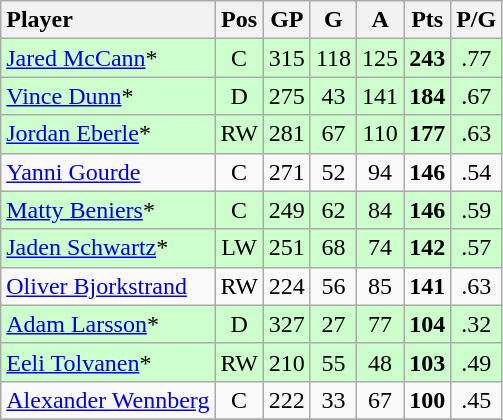<table class="wikitable" style="text-align:center;">
<tr>
<th style="text-align:left;">Player</th>
<th>Pos</th>
<th>GP</th>
<th>G</th>
<th>A</th>
<th>Pts</th>
<th>P/G</th>
</tr>
<tr style="background:#cfc;">
<td style="text-align:left;"><a href='#'>Jared McCann</a>*</td>
<td>C</td>
<td>315</td>
<td>118</td>
<td>125</td>
<td><strong>243</strong></td>
<td>.77</td>
</tr>
<tr style="background:#cfc;">
<td style="text-align:left;"><a href='#'>Vince Dunn</a>*</td>
<td>D</td>
<td>275</td>
<td>43</td>
<td>141</td>
<td><strong>184</strong></td>
<td>.67</td>
</tr>
<tr style="background:#cfc;">
<td style="text-align:left;"><a href='#'>Jordan Eberle</a>*</td>
<td>RW</td>
<td>281</td>
<td>67</td>
<td>110</td>
<td><strong>177</strong></td>
<td>.63</td>
</tr>
<tr>
<td style="text-align:left;"><a href='#'>Yanni Gourde</a></td>
<td>C</td>
<td>271</td>
<td>52</td>
<td>94</td>
<td><strong>146</strong></td>
<td>.54</td>
</tr>
<tr style="background:#cfc;">
<td style="text-align:left;"><a href='#'>Matty Beniers</a>*</td>
<td>C</td>
<td>249</td>
<td>62</td>
<td>84</td>
<td><strong>146</strong></td>
<td>.59</td>
</tr>
<tr style="background:#cfc;">
<td style="text-align:left;"><a href='#'>Jaden Schwartz</a>*</td>
<td>LW</td>
<td>251</td>
<td>68</td>
<td>74</td>
<td><strong>142</strong></td>
<td>.57</td>
</tr>
<tr>
<td style="text-align:left;"><a href='#'>Oliver Bjorkstrand</a></td>
<td>RW</td>
<td>224</td>
<td>56</td>
<td>85</td>
<td><strong>141</strong></td>
<td>.63</td>
</tr>
<tr style="background:#cfc;">
<td style="text-align:left;"><a href='#'>Adam Larsson</a>*</td>
<td>D</td>
<td>327</td>
<td>27</td>
<td>77</td>
<td><strong>104</strong></td>
<td>.32</td>
</tr>
<tr style="background:#cfc;">
<td style="text-align:left;"><a href='#'>Eeli Tolvanen</a>*</td>
<td>RW</td>
<td>210</td>
<td>55</td>
<td>48</td>
<td><strong>103</strong></td>
<td>.49</td>
</tr>
<tr>
<td style="text-align:left;"><a href='#'>Alexander Wennberg</a></td>
<td>C</td>
<td>222</td>
<td>33</td>
<td>67</td>
<td><strong>100</strong></td>
<td>.45</td>
</tr>
<tr>
</tr>
</table>
